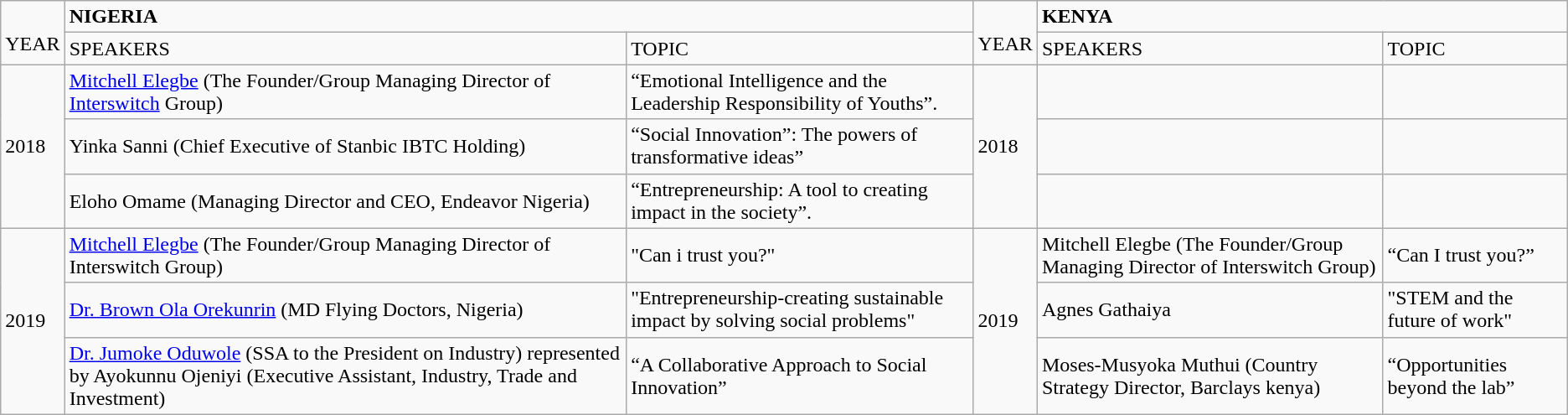<table class="wikitable">
<tr>
<td rowspan="2"><br>YEAR</td>
<td colspan="2"><strong>NIGERIA</strong></td>
<td rowspan="2"><br>YEAR</td>
<td colspan="2"><strong>KENYA</strong></td>
</tr>
<tr>
<td>SPEAKERS</td>
<td>TOPIC</td>
<td>SPEAKERS</td>
<td>TOPIC</td>
</tr>
<tr>
<td rowspan="3">2018</td>
<td><a href='#'>Mitchell Elegbe</a> (The Founder/Group  Managing Director of <a href='#'>Interswitch</a> Group)</td>
<td>“Emotional  Intelligence and the Leadership Responsibility of Youths”.</td>
<td rowspan="3">2018</td>
<td></td>
<td></td>
</tr>
<tr>
<td>Yinka Sanni  (Chief Executive of Stanbic IBTC Holding)</td>
<td>“Social  Innovation”: The powers of transformative ideas”</td>
<td></td>
<td></td>
</tr>
<tr>
<td>Eloho Omame (Managing Director and CEO, Endeavor Nigeria)</td>
<td>“Entrepreneurship:  A tool to creating impact in the society”.</td>
<td></td>
<td></td>
</tr>
<tr>
<td rowspan="3">2019</td>
<td><a href='#'>Mitchell Elegbe</a> (The Founder/Group Managing Director of Interswitch Group)</td>
<td>"Can i trust you?"</td>
<td rowspan="3">2019</td>
<td>Mitchell  Elegbe (The Founder/Group Managing Director of Interswitch Group)</td>
<td>“Can  I trust you?”</td>
</tr>
<tr>
<td><a href='#'>Dr. Brown Ola Orekunrin</a> (MD Flying Doctors, Nigeria)</td>
<td>"Entrepreneurship-creating sustainable impact by solving social problems"</td>
<td>Agnes Gathaiya</td>
<td>"STEM  and the future of work"</td>
</tr>
<tr>
<td><a href='#'>Dr. Jumoke Oduwole</a> (SSA to the President on Industry) represented by Ayokunnu Ojeniyi (Executive Assistant, Industry, Trade and Investment)</td>
<td>“A Collaborative Approach to Social Innovation”</td>
<td>Moses-Musyoka Muthui (Country Strategy Director, Barclays kenya)</td>
<td>“Opportunities beyond the lab”</td>
</tr>
</table>
